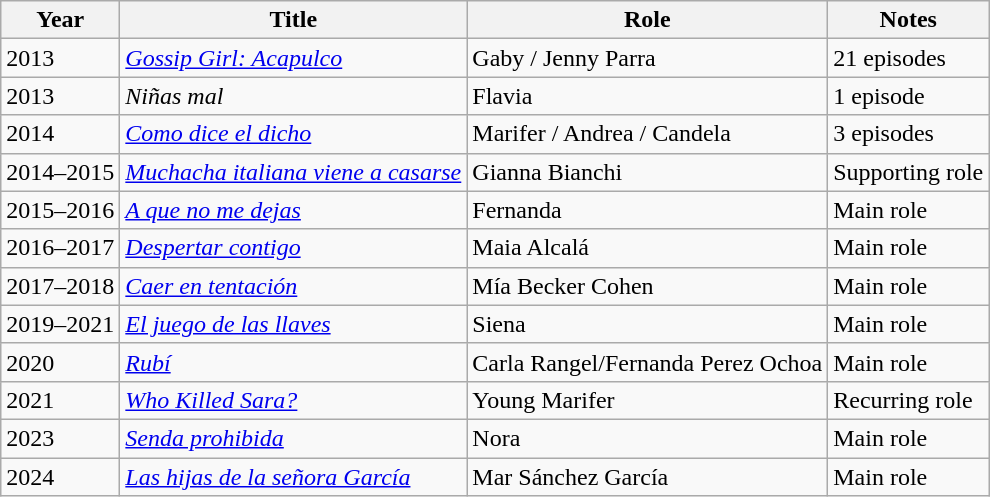<table class="wikitable sortable">
<tr>
<th>Year</th>
<th>Title</th>
<th>Role</th>
<th class="unsortable">Notes</th>
</tr>
<tr>
<td>2013</td>
<td><em><a href='#'>Gossip Girl: Acapulco</a></em></td>
<td>Gaby / Jenny Parra</td>
<td>21 episodes</td>
</tr>
<tr>
<td>2013</td>
<td><em>Niñas mal</em></td>
<td>Flavia</td>
<td>1 episode</td>
</tr>
<tr>
<td>2014</td>
<td><em><a href='#'>Como dice el dicho</a></em></td>
<td>Marifer / Andrea / Candela</td>
<td>3 episodes</td>
</tr>
<tr>
<td>2014–2015</td>
<td><em><a href='#'>Muchacha italiana viene a casarse</a></em></td>
<td>Gianna Bianchi</td>
<td>Supporting role</td>
</tr>
<tr>
<td>2015–2016</td>
<td><em><a href='#'>A que no me dejas</a></em></td>
<td>Fernanda</td>
<td>Main role</td>
</tr>
<tr>
<td>2016–2017</td>
<td><em><a href='#'>Despertar contigo</a></em></td>
<td>Maia Alcalá</td>
<td>Main role</td>
</tr>
<tr>
<td>2017–2018</td>
<td><em><a href='#'>Caer en tentación</a></em></td>
<td>Mía Becker Cohen</td>
<td>Main role</td>
</tr>
<tr>
<td>2019–2021</td>
<td><em><a href='#'>El juego de las llaves</a></em></td>
<td>Siena</td>
<td>Main role</td>
</tr>
<tr>
<td>2020</td>
<td><em><a href='#'>Rubí</a></em></td>
<td>Carla Rangel/Fernanda Perez Ochoa</td>
<td>Main role</td>
</tr>
<tr>
<td>2021</td>
<td><em><a href='#'>Who Killed Sara?</a></em></td>
<td>Young Marifer</td>
<td>Recurring role</td>
</tr>
<tr>
<td>2023</td>
<td><em><a href='#'>Senda prohibida</a></em></td>
<td>Nora</td>
<td>Main role</td>
</tr>
<tr>
<td>2024</td>
<td><em><a href='#'>Las hijas de la señora García</a></em></td>
<td>Mar Sánchez García</td>
<td>Main role</td>
</tr>
</table>
